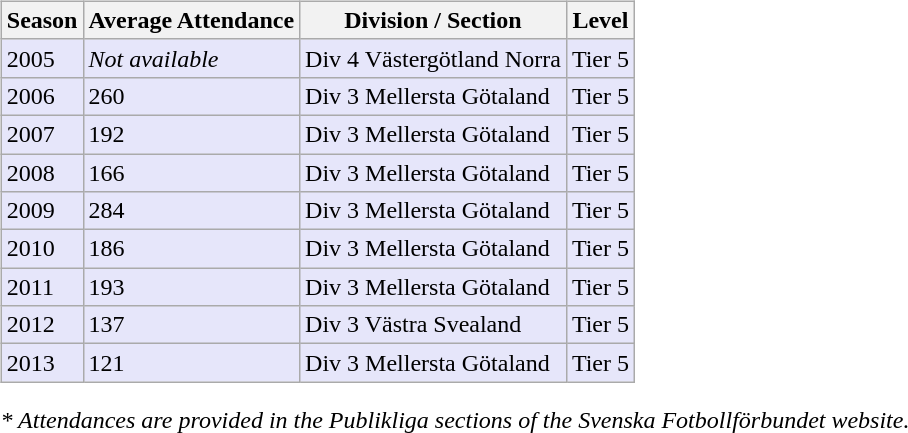<table>
<tr>
<td valign="top" width=0%><br><table class="wikitable">
<tr style="background:#f0f6fa;">
<th><strong>Season</strong></th>
<th><strong>Average Attendance</strong></th>
<th><strong>Division / Section</strong></th>
<th><strong>Level</strong></th>
</tr>
<tr>
<td style="background:#E6E6FA;">2005</td>
<td style="background:#E6E6FA;"><em>Not available</em></td>
<td style="background:#E6E6FA;">Div 4 Västergötland Norra</td>
<td style="background:#E6E6FA;">Tier 5</td>
</tr>
<tr>
<td style="background:#E6E6FA;">2006</td>
<td style="background:#E6E6FA;">260</td>
<td style="background:#E6E6FA;">Div 3 Mellersta Götaland</td>
<td style="background:#E6E6FA;">Tier 5</td>
</tr>
<tr>
<td style="background:#E6E6FA;">2007</td>
<td style="background:#E6E6FA;">192</td>
<td style="background:#E6E6FA;">Div 3 Mellersta Götaland</td>
<td style="background:#E6E6FA;">Tier 5</td>
</tr>
<tr>
<td style="background:#E6E6FA;">2008</td>
<td style="background:#E6E6FA;">166</td>
<td style="background:#E6E6FA;">Div 3 Mellersta Götaland</td>
<td style="background:#E6E6FA;">Tier 5</td>
</tr>
<tr>
<td style="background:#E6E6FA;">2009</td>
<td style="background:#E6E6FA;">284</td>
<td style="background:#E6E6FA;">Div 3 Mellersta Götaland</td>
<td style="background:#E6E6FA;">Tier 5</td>
</tr>
<tr>
<td style="background:#E6E6FA;">2010</td>
<td style="background:#E6E6FA;">186</td>
<td style="background:#E6E6FA;">Div 3 Mellersta Götaland</td>
<td style="background:#E6E6FA;">Tier 5</td>
</tr>
<tr>
<td style="background:#E6E6FA;">2011</td>
<td style="background:#E6E6FA;">193</td>
<td style="background:#E6E6FA;">Div 3 Mellersta Götaland</td>
<td style="background:#E6E6FA;">Tier 5</td>
</tr>
<tr>
<td style="background:#E6E6FA;">2012</td>
<td style="background:#E6E6FA;">137</td>
<td style="background:#E6E6FA;">Div 3 Västra Svealand</td>
<td style="background:#E6E6FA;">Tier 5</td>
</tr>
<tr>
<td style="background:#E6E6FA;">2013</td>
<td style="background:#E6E6FA;">121</td>
<td style="background:#E6E6FA;">Div 3 Mellersta Götaland</td>
<td style="background:#E6E6FA;">Tier 5</td>
</tr>
</table>
<em>* Attendances are provided in the Publikliga sections of the Svenska Fotbollförbundet website.</em> </td>
</tr>
</table>
